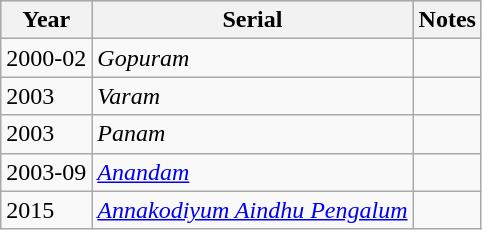<table class="wikitable">
<tr style="background:#cccccf; text-align:center;">
<th><strong>Year</strong></th>
<th><strong>Serial</strong></th>
<th><strong>Notes</strong></th>
</tr>
<tr>
<td>2000-02</td>
<td><em>Gopuram</em></td>
<td></td>
</tr>
<tr>
<td>2003</td>
<td><em>Varam </em></td>
<td></td>
</tr>
<tr>
<td>2003</td>
<td><em>Panam</em></td>
<td></td>
</tr>
<tr>
<td>2003-09</td>
<td><em><a href='#'>Anandam</a></em></td>
<td></td>
</tr>
<tr>
<td>2015</td>
<td><em><a href='#'>Annakodiyum Aindhu Pengalum</a></em></td>
<td></td>
</tr>
</table>
